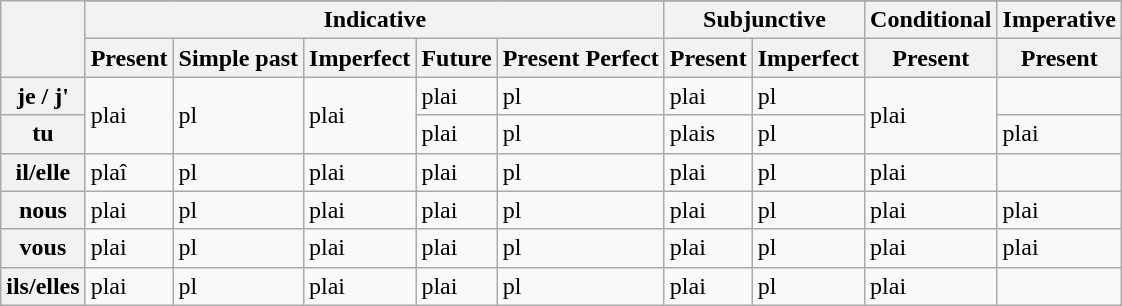<table class="wikitable">
<tr>
<th rowspan="3" colspan="1"> </th>
</tr>
<tr>
<th colspan="5">Indicative</th>
<th colspan="2">Subjunctive</th>
<th>Conditional</th>
<th>Imperative</th>
</tr>
<tr>
<th>Present</th>
<th>Simple past</th>
<th>Imperfect</th>
<th>Future</th>
<th>Present Perfect</th>
<th>Present</th>
<th>Imperfect</th>
<th>Present</th>
<th>Present</th>
</tr>
<tr>
<th>je / j'</th>
<td rowspan="2">plai<strong></strong></td>
<td rowspan="2">pl<strong></strong></td>
<td rowspan="2">plai<strong></strong></td>
<td>plai<strong></strong></td>
<td><strong></strong> pl<strong></strong></td>
<td>plai<strong></strong></td>
<td>pl<strong></strong></td>
<td rowspan="2">plai<strong></strong></td>
<td></td>
</tr>
<tr>
<th>tu</th>
<td>plai<strong></strong></td>
<td><strong></strong> pl<strong></strong></td>
<td>plai<strong></strong>s</td>
<td>pl<strong></strong></td>
<td>plai<strong></strong></td>
</tr>
<tr>
<th>il/elle</th>
<td>plaî<strong></strong></td>
<td>pl<strong></strong></td>
<td>plai<strong></strong></td>
<td>plai<strong></strong></td>
<td><strong></strong> pl<strong></strong></td>
<td>plai<strong></strong></td>
<td>pl<strong></strong></td>
<td>plai<strong></strong></td>
<td></td>
</tr>
<tr>
<th>nous</th>
<td>plai<strong></strong></td>
<td>pl<strong></strong></td>
<td>plai<strong></strong></td>
<td>plai<strong></strong></td>
<td><strong></strong> pl<strong></strong></td>
<td>plai<strong></strong></td>
<td>pl<strong></strong></td>
<td>plai<strong></strong></td>
<td>plai<strong></strong></td>
</tr>
<tr>
<th>vous</th>
<td>plai<strong></strong></td>
<td>pl<strong></strong></td>
<td>plai<strong></strong></td>
<td>plai<strong></strong></td>
<td><strong> </strong> pl<strong></strong></td>
<td>plai<strong></strong></td>
<td>pl<strong></strong></td>
<td>plai<strong></strong></td>
<td>plai<strong></strong></td>
</tr>
<tr>
<th>ils/elles</th>
<td>plai<strong></strong></td>
<td>pl<strong></strong></td>
<td>plai<strong></strong></td>
<td>plai<strong></strong></td>
<td><strong></strong> pl<strong></strong></td>
<td>plai<strong></strong></td>
<td>pl<strong></strong></td>
<td>plai<strong></strong></td>
<td></td>
</tr>
</table>
